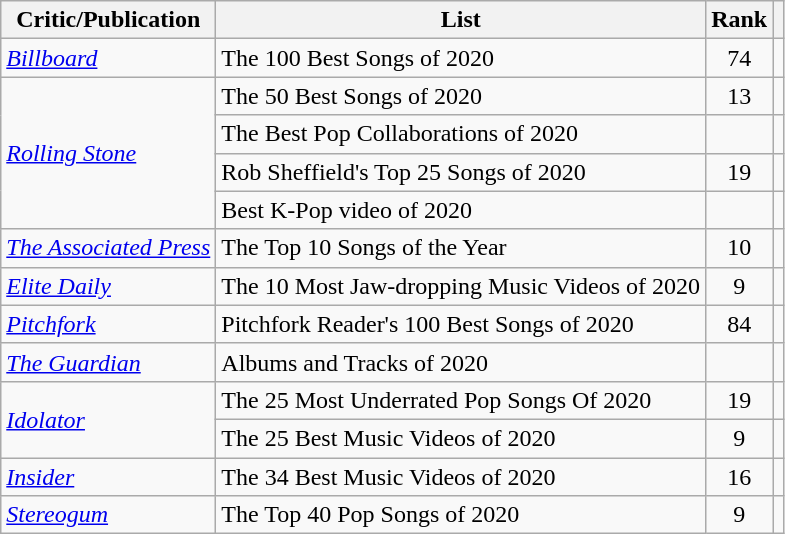<table class="wikitable plainrowheaders sortable">
<tr>
<th>Critic/Publication</th>
<th scope="col" class="unsortable">List</th>
<th data-sort-type="number">Rank</th>
<th scope="col" class="unsortable"></th>
</tr>
<tr>
<td><em><a href='#'>Billboard</a></em></td>
<td>The 100 Best Songs of 2020</td>
<td style="text-align:center;">74</td>
<td style="text-align:center;"></td>
</tr>
<tr>
<td rowspan="4"><em><a href='#'>Rolling Stone</a></em></td>
<td>The 50 Best Songs of 2020</td>
<td style="text-align:center;">13</td>
<td style="text-align:center;"></td>
</tr>
<tr>
<td>The Best Pop Collaborations of 2020</td>
<td></td>
<td style="text-align:center;"></td>
</tr>
<tr>
<td>Rob Sheffield's Top 25 Songs of 2020</td>
<td style="text-align:center;">19</td>
<td style="text-align:center;"></td>
</tr>
<tr>
<td>Best K-Pop video of 2020</td>
<td></td>
<td style="text-align:center;"></td>
</tr>
<tr>
<td><em><a href='#'>The Associated Press</a></em></td>
<td>The Top 10 Songs of the Year</td>
<td style="text-align:center;">10</td>
<td style="text-align:center;"></td>
</tr>
<tr>
<td><em><a href='#'>Elite Daily</a></em></td>
<td>The 10 Most Jaw-dropping Music Videos of 2020</td>
<td style="text-align:center;">9</td>
<td style="text-align:center;"></td>
</tr>
<tr>
<td><em><a href='#'>Pitchfork</a></em></td>
<td>Pitchfork Reader's 100 Best Songs of 2020</td>
<td style="text-align:center;">84</td>
<td style="text-align:center;"></td>
</tr>
<tr>
<td><em><a href='#'>The Guardian</a></em></td>
<td>Albums and Tracks of 2020</td>
<td></td>
<td style="text-align:center;"></td>
</tr>
<tr>
<td rowspan="2"><em><a href='#'>Idolator</a></em></td>
<td>The 25 Most Underrated Pop Songs Of 2020</td>
<td style="text-align:center;">19</td>
<td style="text-align:center;"></td>
</tr>
<tr>
<td>The 25 Best Music Videos of 2020</td>
<td style="text-align:center;">9</td>
<td style="text-align:center;"></td>
</tr>
<tr>
<td><em><a href='#'>Insider</a></em></td>
<td>The 34 Best Music Videos of 2020</td>
<td style="text-align:center;">16</td>
<td style="text-align:center;"></td>
</tr>
<tr>
<td><em><a href='#'>Stereogum</a></em></td>
<td>The Top 40 Pop Songs of 2020</td>
<td style="text-align:center;">9</td>
<td style="text-align:center;"></td>
</tr>
</table>
